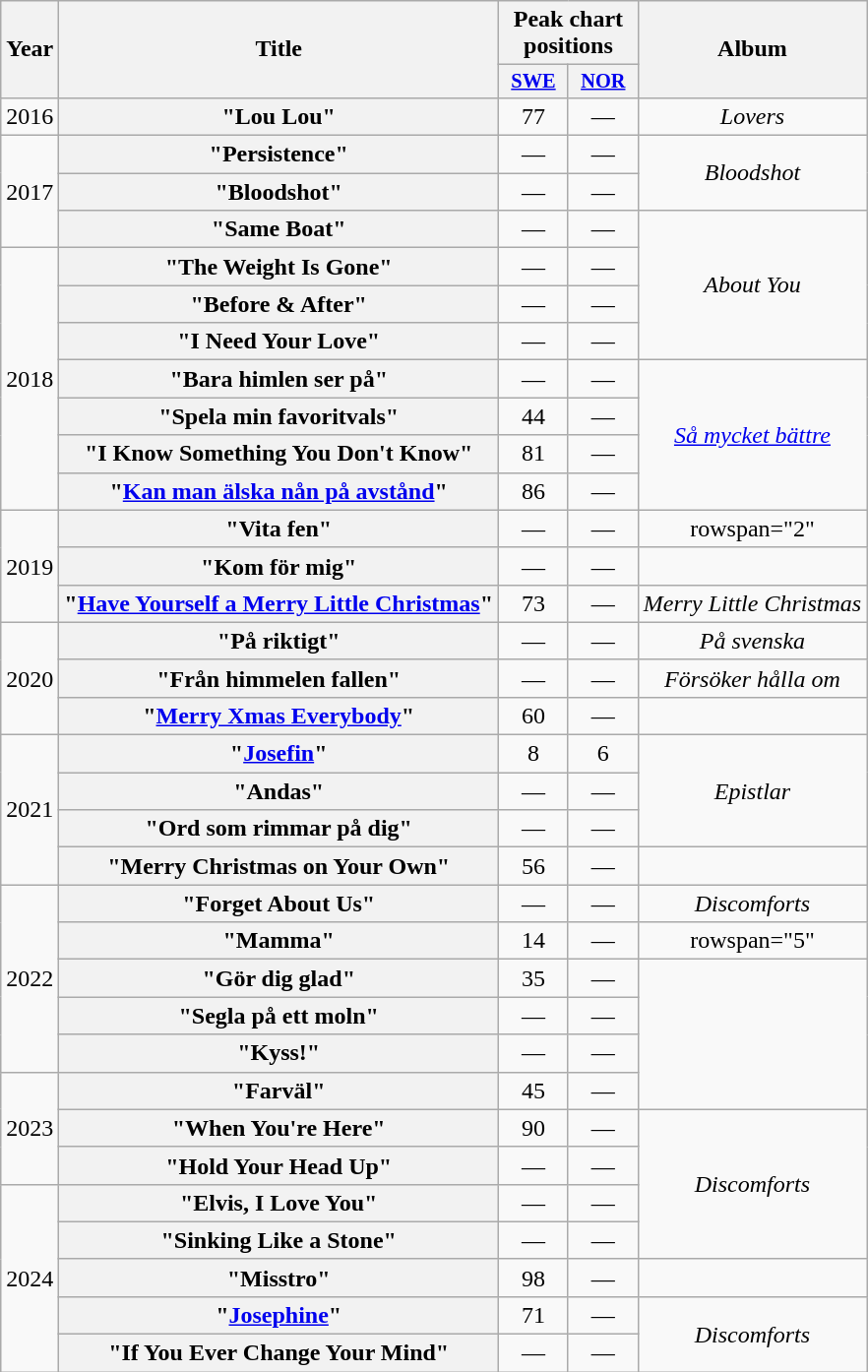<table class="wikitable plainrowheaders" style="text-align:center">
<tr>
<th scope="col" rowspan="2">Year</th>
<th scope="col" rowspan="2">Title</th>
<th scope="col" colspan="2">Peak chart positions</th>
<th scope="col" rowspan="2">Album</th>
</tr>
<tr>
<th scope="col" style="width:3em;font-size:85%;"><a href='#'>SWE</a><br></th>
<th scope="col" style="width:3em;font-size:85%;"><a href='#'>NOR</a><br></th>
</tr>
<tr>
<td>2016</td>
<th scope="row">"Lou Lou"</th>
<td>77</td>
<td>—</td>
<td><em>Lovers</em></td>
</tr>
<tr>
<td rowspan="3">2017</td>
<th scope="row">"Persistence"</th>
<td>—</td>
<td>—</td>
<td rowspan="2"><em>Bloodshot</em></td>
</tr>
<tr>
<th scope="row">"Bloodshot"</th>
<td>—</td>
<td>—</td>
</tr>
<tr>
<th scope="row">"Same Boat"</th>
<td>—</td>
<td>—</td>
<td rowspan="4"><em>About You</em></td>
</tr>
<tr>
<td rowspan="7">2018</td>
<th scope="row">"The Weight Is Gone"</th>
<td>—</td>
<td>—</td>
</tr>
<tr>
<th scope="row">"Before & After"</th>
<td>—</td>
<td>—</td>
</tr>
<tr>
<th scope="row">"I Need Your Love"</th>
<td>—</td>
<td>—</td>
</tr>
<tr>
<th scope="row">"Bara himlen ser på"</th>
<td>—</td>
<td>—</td>
<td rowspan="4"><em><a href='#'>Så mycket bättre</a></em></td>
</tr>
<tr>
<th scope="row">"Spela min favoritvals"</th>
<td>44</td>
<td>—</td>
</tr>
<tr>
<th scope="row">"I Know Something You Don't Know"</th>
<td>81</td>
<td>—</td>
</tr>
<tr>
<th scope="row">"<a href='#'>Kan man älska nån på avstånd</a>"</th>
<td>86</td>
<td>—</td>
</tr>
<tr>
<td rowspan="3">2019</td>
<th scope="row">"Vita fen" </th>
<td>—</td>
<td>—</td>
<td>rowspan="2" </td>
</tr>
<tr>
<th scope="row">"Kom för mig"</th>
<td>—</td>
<td>—</td>
</tr>
<tr>
<th scope="row">"<a href='#'>Have Yourself a Merry Little Christmas</a>"</th>
<td>73</td>
<td>—</td>
<td><em>Merry Little Christmas</em></td>
</tr>
<tr>
<td rowspan="3">2020</td>
<th scope="row">"På riktigt"</th>
<td>—</td>
<td>—</td>
<td><em>På svenska</em></td>
</tr>
<tr>
<th scope="row">"Från himmelen fallen"<br></th>
<td>—</td>
<td>—</td>
<td><em>Försöker hålla om</em></td>
</tr>
<tr>
<th scope="row">"<a href='#'>Merry Xmas Everybody</a>"</th>
<td>60</td>
<td>—</td>
<td></td>
</tr>
<tr>
<td rowspan="4">2021</td>
<th scope="row">"<a href='#'>Josefin</a>"</th>
<td>8<br></td>
<td>6</td>
<td rowspan="3"><em>Epistlar</em></td>
</tr>
<tr>
<th scope="row">"Andas"</th>
<td>—</td>
<td>—</td>
</tr>
<tr>
<th scope="row">"Ord som rimmar på dig"</th>
<td>—</td>
<td>—</td>
</tr>
<tr>
<th scope="row">"Merry Christmas on Your Own"<br></th>
<td>56<br></td>
<td>—</td>
<td></td>
</tr>
<tr>
<td rowspan="5">2022</td>
<th scope="row">"Forget About Us"</th>
<td>—</td>
<td>—</td>
<td><em>Discomforts</em></td>
</tr>
<tr>
<th scope="row">"Mamma"</th>
<td>14<br></td>
<td>—</td>
<td>rowspan="5" </td>
</tr>
<tr>
<th scope="row">"Gör dig glad"<br></th>
<td>35<br></td>
<td>—</td>
</tr>
<tr>
<th scope="row">"Segla på ett moln"<br></th>
<td>—</td>
<td>—</td>
</tr>
<tr>
<th scope="row">"Kyss!"</th>
<td>—</td>
<td>—</td>
</tr>
<tr>
<td rowspan="3">2023</td>
<th scope="row">"Farväl"</th>
<td>45<br></td>
<td>—</td>
</tr>
<tr>
<th scope="row">"When You're Here"</th>
<td>90<br></td>
<td>—</td>
<td rowspan="4"><em>Discomforts</em></td>
</tr>
<tr>
<th scope="row">"Hold Your Head Up"<br></th>
<td>—</td>
<td>—</td>
</tr>
<tr>
<td rowspan="5">2024</td>
<th scope="row">"Elvis, I Love You"</th>
<td>—</td>
<td>—</td>
</tr>
<tr>
<th scope="row">"Sinking Like a Stone"</th>
<td>—</td>
<td>—</td>
</tr>
<tr>
<th scope="row">"Misstro"<br></th>
<td>98<br></td>
<td>—</td>
<td></td>
</tr>
<tr>
<th scope="row">"<a href='#'>Josephine</a>"<br></th>
<td>71<br></td>
<td>—</td>
<td rowspan="2"><em>Discomforts</em></td>
</tr>
<tr>
<th scope="row">"If You Ever Change Your Mind"</th>
<td>—</td>
<td>—</td>
</tr>
</table>
